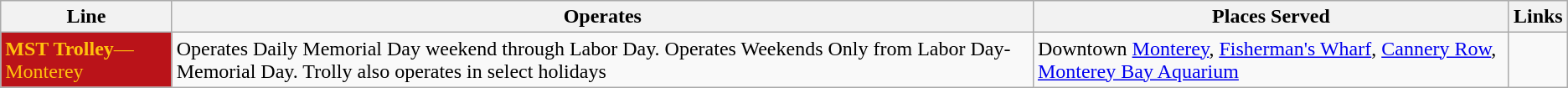<table class="wikitable">
<tr>
<th>Line</th>
<th>Operates</th>
<th>Places Served</th>
<th>Links</th>
</tr>
<tr>
<td style="background:#ba1319; color:#ffc20e"><strong>MST Trolley</strong>—Monterey</td>
<td>Operates Daily Memorial Day weekend through Labor Day. Operates Weekends Only from Labor Day-Memorial Day. Trolly also operates in select holidays</td>
<td>Downtown <a href='#'>Monterey</a>, <a href='#'>Fisherman's Wharf</a>, <a href='#'>Cannery Row</a>, <a href='#'>Monterey Bay Aquarium</a></td>
<td></td>
</tr>
</table>
